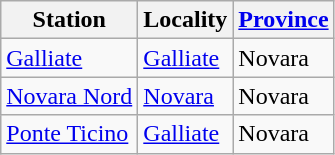<table class="wikitable sortable">
<tr>
<th>Station</th>
<th>Locality</th>
<th><a href='#'>Province</a></th>
</tr>
<tr>
<td><a href='#'>Galliate</a></td>
<td><a href='#'>Galliate</a></td>
<td>Novara</td>
</tr>
<tr>
<td><a href='#'>Novara Nord</a></td>
<td><a href='#'>Novara</a></td>
<td>Novara</td>
</tr>
<tr>
<td><a href='#'>Ponte Ticino</a></td>
<td><a href='#'>Galliate</a></td>
<td>Novara</td>
</tr>
</table>
